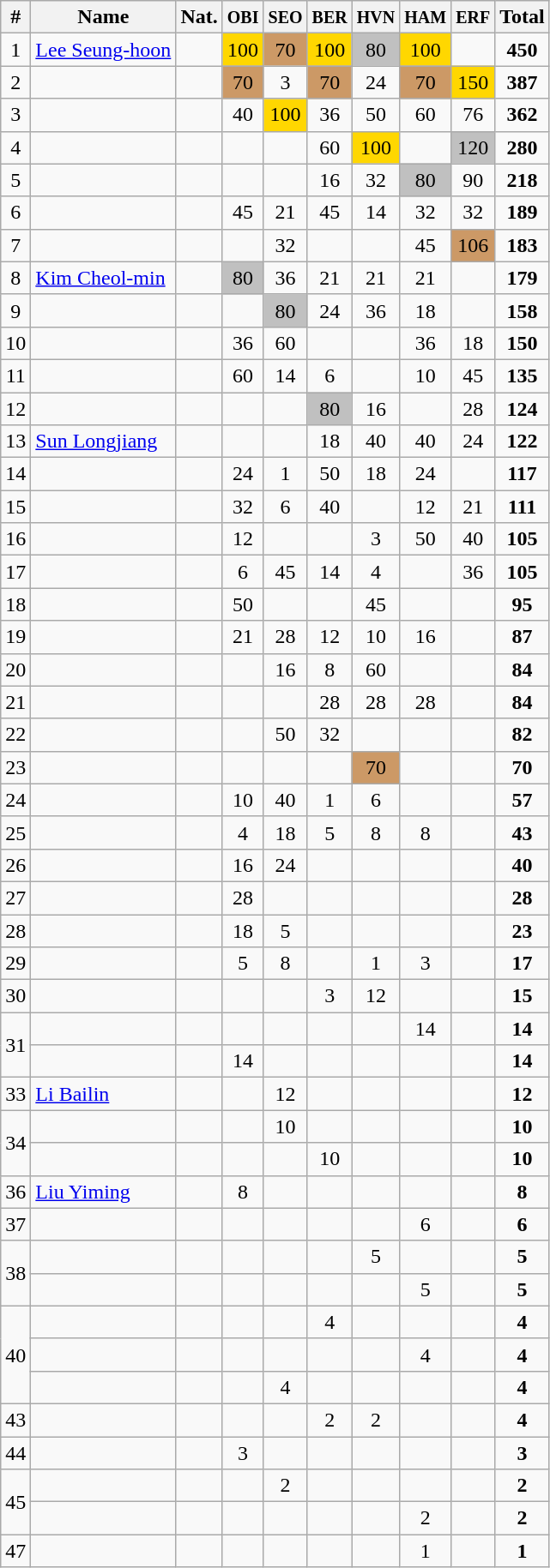<table class="wikitable sortable" style="text-align:center;">
<tr>
<th>#</th>
<th>Name</th>
<th>Nat.</th>
<th><small>OBI</small></th>
<th><small>SEO </small></th>
<th><small>BER</small></th>
<th><small>HVN</small></th>
<th><small>HAM</small></th>
<th><small>ERF </small></th>
<th>Total</th>
</tr>
<tr>
<td>1</td>
<td align=left><a href='#'>Lee Seung-hoon</a></td>
<td></td>
<td bgcolor=gold>100</td>
<td bgcolor=cc9966>70</td>
<td bgcolor=gold>100</td>
<td bgcolor=silver>80</td>
<td bgcolor=gold>100</td>
<td></td>
<td><strong>450</strong></td>
</tr>
<tr>
<td>2</td>
<td align=left></td>
<td></td>
<td bgcolor=cc9966>70</td>
<td>3</td>
<td bgcolor=cc9966>70</td>
<td>24</td>
<td bgcolor=cc9966>70</td>
<td bgcolor=gold>150</td>
<td><strong>387</strong></td>
</tr>
<tr>
<td>3</td>
<td align=left></td>
<td></td>
<td>40</td>
<td bgcolor=gold>100</td>
<td>36</td>
<td>50</td>
<td>60</td>
<td>76</td>
<td><strong>362</strong></td>
</tr>
<tr>
<td>4</td>
<td align=left></td>
<td></td>
<td></td>
<td></td>
<td>60</td>
<td bgcolor=gold>100</td>
<td></td>
<td bgcolor=silver>120</td>
<td><strong>280</strong></td>
</tr>
<tr>
<td>5</td>
<td align=left></td>
<td></td>
<td></td>
<td></td>
<td>16</td>
<td>32</td>
<td bgcolor=silver>80</td>
<td>90</td>
<td><strong>218</strong></td>
</tr>
<tr>
<td>6</td>
<td align=left></td>
<td></td>
<td>45</td>
<td>21</td>
<td>45</td>
<td>14</td>
<td>32</td>
<td>32</td>
<td><strong>189</strong></td>
</tr>
<tr>
<td>7</td>
<td align=left></td>
<td></td>
<td></td>
<td>32</td>
<td></td>
<td></td>
<td>45</td>
<td bgcolor=cc9966>106</td>
<td><strong>183</strong></td>
</tr>
<tr>
<td>8</td>
<td align=left><a href='#'>Kim Cheol-min</a></td>
<td></td>
<td bgcolor=silver>80</td>
<td>36</td>
<td>21</td>
<td>21</td>
<td>21</td>
<td></td>
<td><strong>179</strong></td>
</tr>
<tr>
<td>9</td>
<td align=left></td>
<td></td>
<td></td>
<td bgcolor=silver>80</td>
<td>24</td>
<td>36</td>
<td>18</td>
<td></td>
<td><strong>158</strong></td>
</tr>
<tr>
<td>10</td>
<td align=left></td>
<td></td>
<td>36</td>
<td>60</td>
<td></td>
<td></td>
<td>36</td>
<td>18</td>
<td><strong>150</strong></td>
</tr>
<tr>
<td>11</td>
<td align=left></td>
<td></td>
<td>60</td>
<td>14</td>
<td>6</td>
<td></td>
<td>10</td>
<td>45</td>
<td><strong>135</strong></td>
</tr>
<tr>
<td>12</td>
<td align=left></td>
<td></td>
<td></td>
<td></td>
<td bgcolor=silver>80</td>
<td>16</td>
<td></td>
<td>28</td>
<td><strong>124</strong></td>
</tr>
<tr>
<td>13</td>
<td align=left><a href='#'>Sun Longjiang</a></td>
<td></td>
<td></td>
<td></td>
<td>18</td>
<td>40</td>
<td>40</td>
<td>24</td>
<td><strong>122</strong></td>
</tr>
<tr>
<td>14</td>
<td align=left></td>
<td></td>
<td>24</td>
<td>1</td>
<td>50</td>
<td>18</td>
<td>24</td>
<td></td>
<td><strong>117</strong></td>
</tr>
<tr>
<td>15</td>
<td align=left></td>
<td></td>
<td>32</td>
<td>6</td>
<td>40</td>
<td></td>
<td>12</td>
<td>21</td>
<td><strong>111</strong></td>
</tr>
<tr>
<td>16</td>
<td align=left></td>
<td></td>
<td>12</td>
<td></td>
<td></td>
<td>3</td>
<td>50</td>
<td>40</td>
<td><strong>105</strong></td>
</tr>
<tr>
<td>17</td>
<td align=left></td>
<td></td>
<td>6</td>
<td>45</td>
<td>14</td>
<td>4</td>
<td></td>
<td>36</td>
<td><strong>105</strong></td>
</tr>
<tr>
<td>18</td>
<td align=left></td>
<td></td>
<td>50</td>
<td></td>
<td></td>
<td>45</td>
<td></td>
<td></td>
<td><strong>95</strong></td>
</tr>
<tr>
<td>19</td>
<td align=left></td>
<td></td>
<td>21</td>
<td>28</td>
<td>12</td>
<td>10</td>
<td>16</td>
<td></td>
<td><strong>87</strong></td>
</tr>
<tr>
<td>20</td>
<td align=left></td>
<td></td>
<td></td>
<td>16</td>
<td>8</td>
<td>60</td>
<td></td>
<td></td>
<td><strong>84</strong></td>
</tr>
<tr>
<td>21</td>
<td align=left></td>
<td></td>
<td></td>
<td></td>
<td>28</td>
<td>28</td>
<td>28</td>
<td></td>
<td><strong>84</strong></td>
</tr>
<tr>
<td>22</td>
<td align=left></td>
<td></td>
<td></td>
<td>50</td>
<td>32</td>
<td></td>
<td></td>
<td></td>
<td><strong>82</strong></td>
</tr>
<tr>
<td>23</td>
<td align=left></td>
<td></td>
<td></td>
<td></td>
<td></td>
<td bgcolor=cc9966>70</td>
<td></td>
<td></td>
<td><strong>70</strong></td>
</tr>
<tr>
<td>24</td>
<td align=left></td>
<td></td>
<td>10</td>
<td>40</td>
<td>1</td>
<td>6</td>
<td></td>
<td></td>
<td><strong>57</strong></td>
</tr>
<tr>
<td>25</td>
<td align=left></td>
<td></td>
<td>4</td>
<td>18</td>
<td>5</td>
<td>8</td>
<td>8</td>
<td></td>
<td><strong>43</strong></td>
</tr>
<tr>
<td>26</td>
<td align=left></td>
<td></td>
<td>16</td>
<td>24</td>
<td></td>
<td></td>
<td></td>
<td></td>
<td><strong>40</strong></td>
</tr>
<tr>
<td>27</td>
<td align=left></td>
<td></td>
<td>28</td>
<td></td>
<td></td>
<td></td>
<td></td>
<td></td>
<td><strong>28</strong></td>
</tr>
<tr>
<td>28</td>
<td align=left></td>
<td></td>
<td>18</td>
<td>5</td>
<td></td>
<td></td>
<td></td>
<td></td>
<td><strong>23</strong></td>
</tr>
<tr>
<td>29</td>
<td align=left></td>
<td></td>
<td>5</td>
<td>8</td>
<td></td>
<td>1</td>
<td>3</td>
<td></td>
<td><strong>17</strong></td>
</tr>
<tr>
<td>30</td>
<td align=left></td>
<td></td>
<td></td>
<td></td>
<td>3</td>
<td>12</td>
<td></td>
<td></td>
<td><strong>15</strong></td>
</tr>
<tr>
<td rowspan=2>31</td>
<td align=left></td>
<td></td>
<td></td>
<td></td>
<td></td>
<td></td>
<td>14</td>
<td></td>
<td><strong>14</strong></td>
</tr>
<tr>
<td align=left></td>
<td></td>
<td>14</td>
<td></td>
<td></td>
<td></td>
<td></td>
<td></td>
<td><strong>14</strong></td>
</tr>
<tr>
<td>33</td>
<td align=left><a href='#'>Li Bailin</a></td>
<td></td>
<td></td>
<td>12</td>
<td></td>
<td></td>
<td></td>
<td></td>
<td><strong>12</strong></td>
</tr>
<tr>
<td rowspan=2>34</td>
<td align=left></td>
<td></td>
<td></td>
<td>10</td>
<td></td>
<td></td>
<td></td>
<td></td>
<td><strong>10</strong></td>
</tr>
<tr>
<td align=left></td>
<td></td>
<td></td>
<td></td>
<td>10</td>
<td></td>
<td></td>
<td></td>
<td><strong>10</strong></td>
</tr>
<tr>
<td>36</td>
<td align=left><a href='#'>Liu Yiming</a></td>
<td></td>
<td>8</td>
<td></td>
<td></td>
<td></td>
<td></td>
<td></td>
<td><strong>8</strong></td>
</tr>
<tr>
<td>37</td>
<td align=left></td>
<td></td>
<td></td>
<td></td>
<td></td>
<td></td>
<td>6</td>
<td></td>
<td><strong>6</strong></td>
</tr>
<tr>
<td rowspan=2>38</td>
<td align=left></td>
<td></td>
<td></td>
<td></td>
<td></td>
<td>5</td>
<td></td>
<td></td>
<td><strong>5</strong></td>
</tr>
<tr>
<td align=left></td>
<td></td>
<td></td>
<td></td>
<td></td>
<td></td>
<td>5</td>
<td></td>
<td><strong>5</strong></td>
</tr>
<tr>
<td rowspan=3>40</td>
<td align=left></td>
<td></td>
<td></td>
<td></td>
<td>4</td>
<td></td>
<td></td>
<td></td>
<td><strong>4</strong></td>
</tr>
<tr>
<td align=left></td>
<td></td>
<td></td>
<td></td>
<td></td>
<td></td>
<td>4</td>
<td></td>
<td><strong>4</strong></td>
</tr>
<tr>
<td align=left></td>
<td></td>
<td></td>
<td>4</td>
<td></td>
<td></td>
<td></td>
<td></td>
<td><strong>4</strong></td>
</tr>
<tr>
<td>43</td>
<td align=left></td>
<td></td>
<td></td>
<td></td>
<td>2</td>
<td>2</td>
<td></td>
<td></td>
<td><strong>4</strong></td>
</tr>
<tr>
<td>44</td>
<td align=left></td>
<td></td>
<td>3</td>
<td></td>
<td></td>
<td></td>
<td></td>
<td></td>
<td><strong>3</strong></td>
</tr>
<tr>
<td rowspan=2>45</td>
<td align=left></td>
<td></td>
<td></td>
<td>2</td>
<td></td>
<td></td>
<td></td>
<td></td>
<td><strong>2</strong></td>
</tr>
<tr>
<td align=left></td>
<td></td>
<td></td>
<td></td>
<td></td>
<td></td>
<td>2</td>
<td></td>
<td><strong>2</strong></td>
</tr>
<tr>
<td>47</td>
<td align=left></td>
<td></td>
<td></td>
<td></td>
<td></td>
<td></td>
<td>1</td>
<td></td>
<td><strong>1</strong></td>
</tr>
</table>
